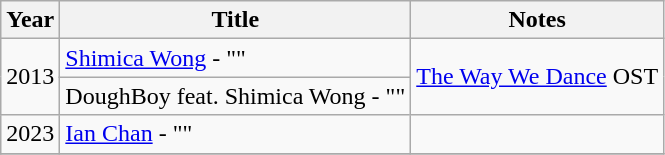<table class="wikitable plainrowheaders">
<tr>
<th scope="col">Year</th>
<th scope="col">Title</th>
<th scope="col">Notes</th>
</tr>
<tr>
<td rowspan="2">2013</td>
<td><a href='#'>Shimica Wong</a> - ""</td>
<td rowspan="2"><a href='#'>The Way We Dance</a> OST</td>
</tr>
<tr>
<td>DoughBoy feat. Shimica Wong - ""</td>
</tr>
<tr>
<td rowspan="1">2023</td>
<td><a href='#'>Ian Chan</a> - ""</td>
<td></td>
</tr>
<tr>
</tr>
</table>
